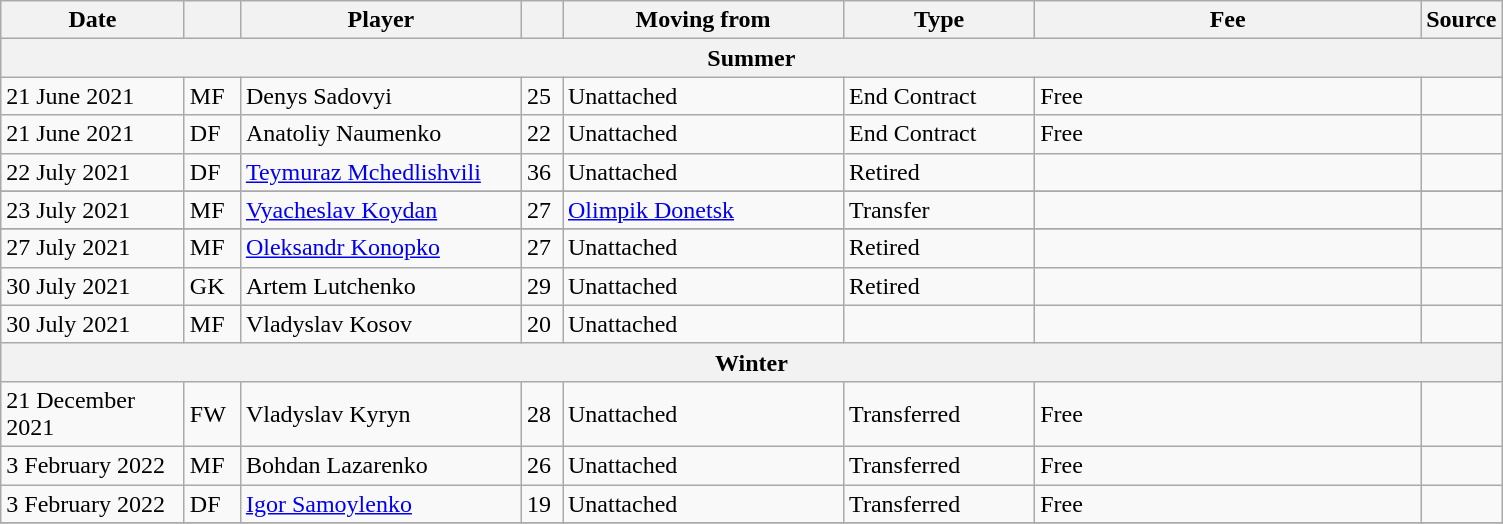<table class="wikitable sortable">
<tr>
<th style="width:115px;">Date</th>
<th style="width:30px;"></th>
<th style="width:180px;">Player</th>
<th style="width:20px;"></th>
<th style="width:180px;">Moving from</th>
<th style="width:120px;" class="unsortable">Type</th>
<th style="width:250px;" class="unsortable">Fee</th>
<th style="width:20px;">Source</th>
</tr>
<tr>
<th colspan="8">Summer</th>
</tr>
<tr>
<td>21 June 2021</td>
<td>MF</td>
<td> Denys Sadovyi</td>
<td>25</td>
<td>Unattached</td>
<td>End Contract</td>
<td>Free</td>
<td></td>
</tr>
<tr>
<td>21 June 2021</td>
<td>DF</td>
<td> Anatoliy Naumenko</td>
<td>22</td>
<td>Unattached</td>
<td>End Contract</td>
<td>Free</td>
<td></td>
</tr>
<tr>
<td>22 July 2021</td>
<td>DF</td>
<td> <a href='#'>Teymuraz Mchedlishvili</a></td>
<td>36</td>
<td>Unattached</td>
<td>Retired</td>
<td></td>
<td></td>
</tr>
<tr>
</tr>
<tr>
<td>23 July 2021</td>
<td>MF</td>
<td> <a href='#'>Vyacheslav Koydan</a></td>
<td>27</td>
<td> <a href='#'>Olimpik Donetsk</a></td>
<td>Transfer</td>
<td></td>
<td></td>
</tr>
<tr>
</tr>
<tr>
<td>27 July 2021</td>
<td>MF</td>
<td> <a href='#'>Oleksandr Konopko</a></td>
<td>27</td>
<td>Unattached</td>
<td>Retired</td>
<td></td>
<td></td>
</tr>
<tr>
<td>30 July 2021</td>
<td>GK</td>
<td> Artem Lutchenko</td>
<td>29</td>
<td>Unattached</td>
<td>Retired</td>
<td></td>
<td></td>
</tr>
<tr>
<td>30 July 2021</td>
<td>MF</td>
<td> Vladyslav Kosov</td>
<td>20</td>
<td>Unattached</td>
<td></td>
<td></td>
</tr>
<tr>
<th colspan=8>Winter</th>
</tr>
<tr>
<td>21 December 2021</td>
<td>FW</td>
<td> Vladyslav Kyryn</td>
<td>28</td>
<td>Unattached</td>
<td>Transferred</td>
<td>Free</td>
<td></td>
</tr>
<tr>
<td>3 February 2022</td>
<td>MF</td>
<td> Bohdan Lazarenko</td>
<td>26</td>
<td>Unattached</td>
<td>Transferred</td>
<td>Free</td>
<td></td>
</tr>
<tr>
<td>3 February 2022</td>
<td>DF</td>
<td> <a href='#'>Igor Samoylenko</a></td>
<td>19</td>
<td>Unattached</td>
<td>Transferred</td>
<td>Free</td>
<td></td>
</tr>
<tr>
</tr>
</table>
